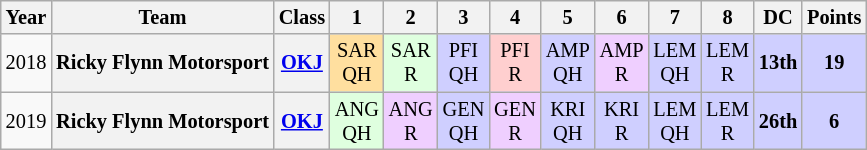<table class="wikitable" style="text-align:center; font-size:85%">
<tr>
<th>Year</th>
<th>Team</th>
<th>Class</th>
<th>1</th>
<th>2</th>
<th>3</th>
<th>4</th>
<th>5</th>
<th>6</th>
<th>7</th>
<th>8</th>
<th>DC</th>
<th>Points</th>
</tr>
<tr>
<td>2018</td>
<th nowrap>Ricky Flynn Motorsport</th>
<th><a href='#'>OKJ</a></th>
<td style="background:#FFDF9F;">SAR<br>QH<br></td>
<td style="background:#DFFFDF;">SAR<br>R<br></td>
<td style="background:#CFCFFF;">PFI<br>QH<br></td>
<td style="background:#FFCFCF;">PFI<br>R<br></td>
<td style="background:#CFCFFF;">AMP<br>QH<br></td>
<td style="background:#EFCFFF;">AMP<br>R<br></td>
<td style="background:#CFCFFF;">LEM<br>QH<br></td>
<td style="background:#CFCFFF;">LEM<br>R<br></td>
<th style="background:#CFCFFF;">13th</th>
<th style="background:#CFCFFF;">19</th>
</tr>
<tr>
<td>2019</td>
<th nowrap>Ricky Flynn Motorsport</th>
<th><a href='#'>OKJ</a></th>
<td style="background:#DFFFDF;">ANG<br>QH<br></td>
<td style="background:#EFCFFF;">ANG<br>R<br></td>
<td style="background:#CFCFFF;">GEN<br>QH<br></td>
<td style="background:#EFCFFF;">GEN<br>R<br></td>
<td style="background:#CFCFFF;">KRI<br>QH<br></td>
<td style="background:#CFCFFF;">KRI<br>R<br></td>
<td style="background:#CFCFFF;">LEM<br>QH<br></td>
<td style="background:#CFCFFF;">LEM<br>R<br></td>
<th style="background:#CFCFFF;">26th</th>
<th style="background:#CFCFFF;">6</th>
</tr>
</table>
